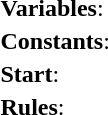<table>
<tr>
<td><strong>Variables</strong>:</td>
<td></td>
</tr>
<tr>
<td><strong>Constants</strong>:</td>
<td></td>
</tr>
<tr>
<td><strong>Start</strong>:</td>
<td></td>
</tr>
<tr>
<td><strong>Rules</strong>:</td>
<td></td>
</tr>
</table>
